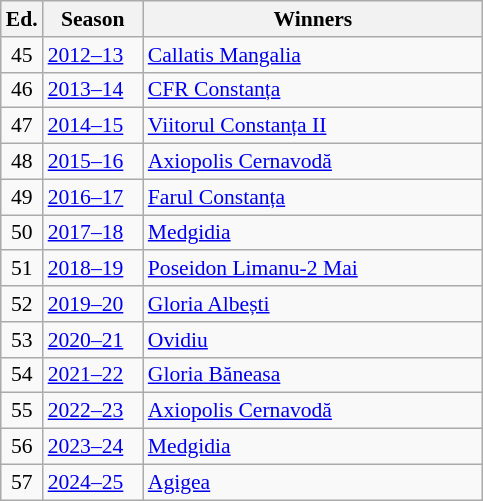<table class="wikitable" style="font-size:90%">
<tr>
<th><abbr>Ed.</abbr></th>
<th width="60">Season</th>
<th width="220">Winners</th>
</tr>
<tr>
<td align=center>45</td>
<td><a href='#'>2012–13</a></td>
<td><a href='#'>Callatis Mangalia</a></td>
</tr>
<tr>
<td align=center>46</td>
<td><a href='#'>2013–14</a></td>
<td><a href='#'>CFR Constanța</a></td>
</tr>
<tr>
<td align=center>47</td>
<td><a href='#'>2014–15</a></td>
<td><a href='#'>Viitorul Constanța II</a></td>
</tr>
<tr>
<td align=center>48</td>
<td><a href='#'>2015–16</a></td>
<td><a href='#'>Axiopolis Cernavodă</a></td>
</tr>
<tr>
<td align=center>49</td>
<td><a href='#'>2016–17</a></td>
<td><a href='#'>Farul Constanța</a></td>
</tr>
<tr>
<td align=center>50</td>
<td><a href='#'>2017–18</a></td>
<td><a href='#'>Medgidia</a></td>
</tr>
<tr>
<td align=center>51</td>
<td><a href='#'>2018–19</a></td>
<td><a href='#'>Poseidon Limanu-2 Mai</a></td>
</tr>
<tr>
<td align=center>52</td>
<td><a href='#'>2019–20</a></td>
<td><a href='#'>Gloria Albești</a></td>
</tr>
<tr>
<td align=center>53</td>
<td><a href='#'>2020–21</a></td>
<td><a href='#'>Ovidiu</a></td>
</tr>
<tr>
<td align=center>54</td>
<td><a href='#'>2021–22</a></td>
<td><a href='#'>Gloria Băneasa</a></td>
</tr>
<tr>
<td align=center>55</td>
<td><a href='#'>2022–23</a></td>
<td><a href='#'>Axiopolis Cernavodă</a></td>
</tr>
<tr>
<td align=center>56</td>
<td><a href='#'>2023–24</a></td>
<td><a href='#'>Medgidia</a></td>
</tr>
<tr>
<td align=center>57</td>
<td><a href='#'>2024–25</a></td>
<td><a href='#'>Agigea</a></td>
</tr>
</table>
